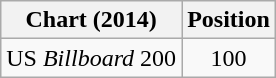<table class="wikitable plainrowheaders">
<tr>
<th scope="col">Chart (2014)</th>
<th scope="col">Position</th>
</tr>
<tr>
<td>US <em>Billboard</em> 200</td>
<td style="text-align:center;">100</td>
</tr>
</table>
